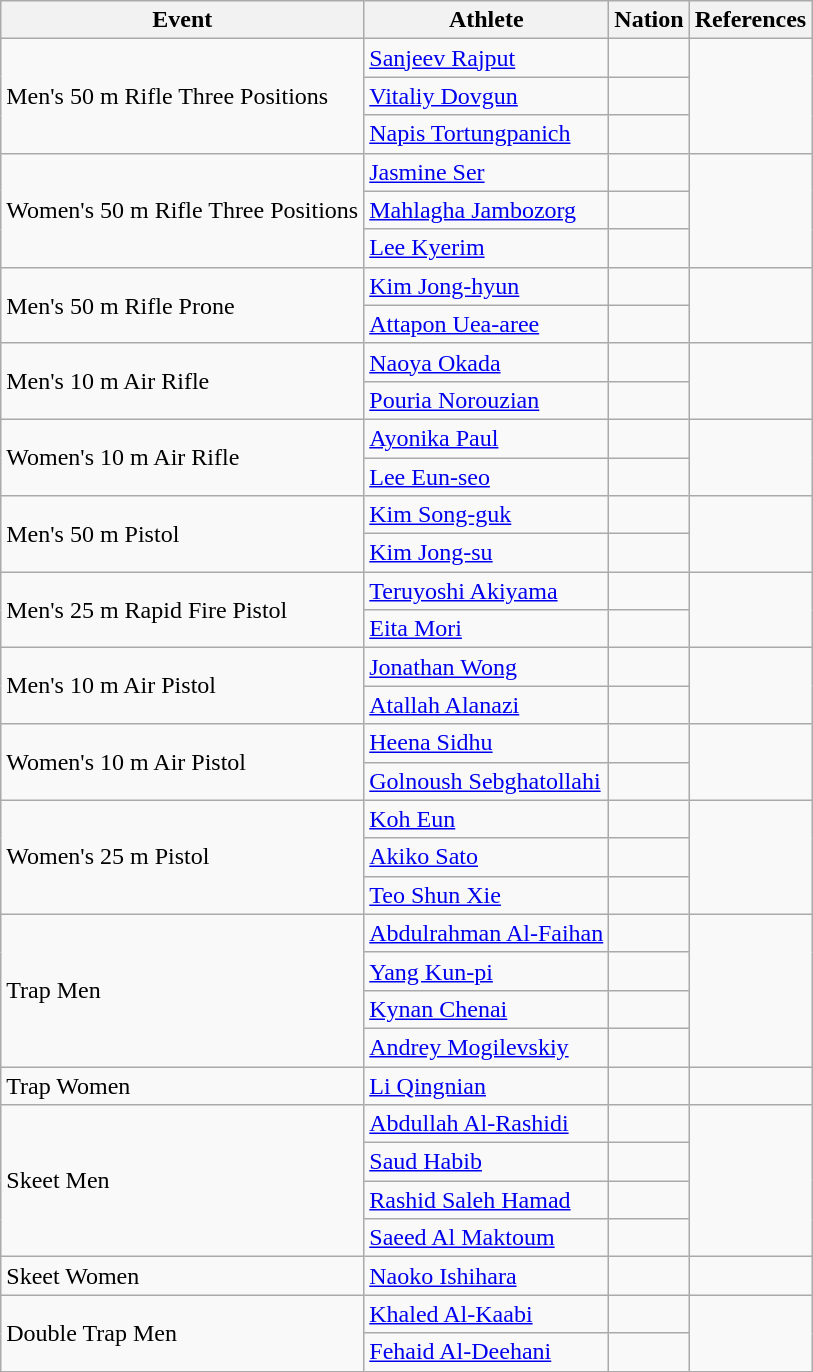<table class="wikitable">
<tr>
<th>Event</th>
<th>Athlete</th>
<th>Nation</th>
<th>References</th>
</tr>
<tr>
<td rowspan="3">Men's 50 m Rifle Three Positions</td>
<td><a href='#'>Sanjeev Rajput</a></td>
<td></td>
<td rowspan="3"></td>
</tr>
<tr>
<td><a href='#'>Vitaliy Dovgun</a></td>
<td></td>
</tr>
<tr>
<td><a href='#'>Napis Tortungpanich</a></td>
<td></td>
</tr>
<tr>
<td rowspan="3">Women's 50 m Rifle Three Positions</td>
<td><a href='#'>Jasmine Ser</a></td>
<td></td>
<td rowspan="3"></td>
</tr>
<tr>
<td><a href='#'>Mahlagha Jambozorg</a></td>
<td></td>
</tr>
<tr>
<td><a href='#'>Lee Kyerim</a></td>
<td></td>
</tr>
<tr>
<td rowspan="2">Men's 50 m Rifle Prone</td>
<td><a href='#'>Kim Jong-hyun</a></td>
<td></td>
<td rowspan="2"></td>
</tr>
<tr>
<td><a href='#'>Attapon Uea-aree</a></td>
<td></td>
</tr>
<tr>
<td rowspan="2">Men's 10 m Air Rifle</td>
<td><a href='#'>Naoya Okada</a></td>
<td></td>
<td rowspan="2"></td>
</tr>
<tr>
<td><a href='#'>Pouria Norouzian</a></td>
<td></td>
</tr>
<tr>
<td rowspan="2">Women's 10 m Air Rifle</td>
<td><a href='#'>Ayonika Paul</a></td>
<td></td>
<td rowspan="2"></td>
</tr>
<tr>
<td><a href='#'>Lee Eun-seo</a></td>
<td></td>
</tr>
<tr>
<td rowspan="2">Men's 50 m Pistol</td>
<td><a href='#'>Kim Song-guk</a></td>
<td></td>
<td rowspan="2"></td>
</tr>
<tr>
<td><a href='#'>Kim Jong-su</a></td>
<td></td>
</tr>
<tr>
<td rowspan="2">Men's 25 m Rapid Fire Pistol</td>
<td><a href='#'>Teruyoshi Akiyama</a></td>
<td></td>
<td rowspan="2"></td>
</tr>
<tr>
<td><a href='#'>Eita Mori</a></td>
<td></td>
</tr>
<tr>
<td rowspan="2">Men's 10 m Air Pistol</td>
<td><a href='#'>Jonathan Wong</a></td>
<td></td>
<td rowspan="2"></td>
</tr>
<tr>
<td><a href='#'>Atallah Alanazi</a></td>
<td></td>
</tr>
<tr>
<td rowspan="2">Women's 10 m Air Pistol</td>
<td><a href='#'>Heena Sidhu</a></td>
<td></td>
<td rowspan="2"></td>
</tr>
<tr>
<td><a href='#'>Golnoush Sebghatollahi</a></td>
<td></td>
</tr>
<tr>
<td rowspan="3">Women's 25 m Pistol</td>
<td><a href='#'>Koh Eun</a></td>
<td></td>
<td rowspan="3"></td>
</tr>
<tr>
<td><a href='#'>Akiko Sato</a></td>
<td></td>
</tr>
<tr>
<td><a href='#'>Teo Shun Xie</a></td>
<td></td>
</tr>
<tr>
<td rowspan="4">Trap Men</td>
<td><a href='#'>Abdulrahman Al-Faihan</a></td>
<td></td>
<td rowspan="4"></td>
</tr>
<tr>
<td><a href='#'>Yang Kun-pi</a></td>
<td></td>
</tr>
<tr>
<td><a href='#'>Kynan Chenai</a></td>
<td></td>
</tr>
<tr>
<td><a href='#'>Andrey Mogilevskiy</a></td>
<td></td>
</tr>
<tr>
<td>Trap Women</td>
<td><a href='#'>Li Qingnian</a></td>
<td></td>
<td></td>
</tr>
<tr>
<td rowspan="4">Skeet Men</td>
<td><a href='#'>Abdullah Al-Rashidi</a></td>
<td></td>
<td rowspan="4"></td>
</tr>
<tr>
<td><a href='#'>Saud Habib</a></td>
<td></td>
</tr>
<tr>
<td><a href='#'>Rashid Saleh Hamad</a></td>
<td></td>
</tr>
<tr>
<td><a href='#'>Saeed Al Maktoum</a></td>
<td></td>
</tr>
<tr>
<td>Skeet Women</td>
<td><a href='#'>Naoko Ishihara</a></td>
<td></td>
<td></td>
</tr>
<tr>
<td rowspan="2">Double Trap Men</td>
<td><a href='#'>Khaled Al-Kaabi</a></td>
<td></td>
<td rowspan="2"></td>
</tr>
<tr>
<td><a href='#'>Fehaid Al-Deehani</a></td>
<td></td>
</tr>
</table>
